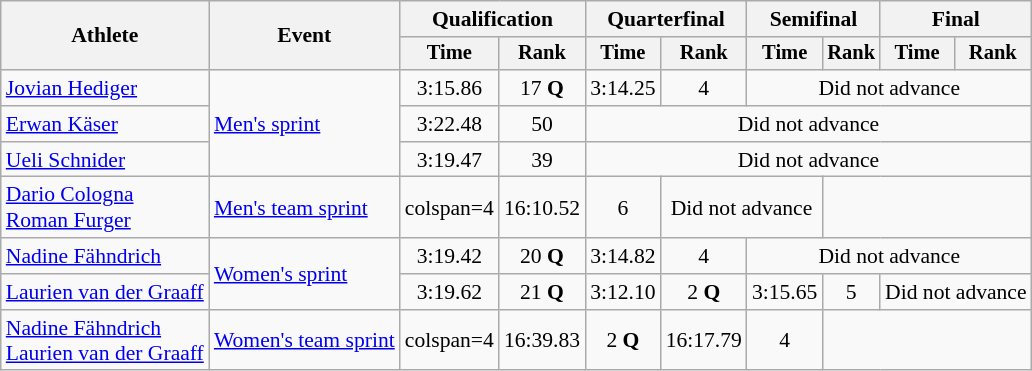<table class="wikitable" style="font-size:90%">
<tr>
<th rowspan="2">Athlete</th>
<th rowspan="2">Event</th>
<th colspan="2">Qualification</th>
<th colspan="2">Quarterfinal</th>
<th colspan="2">Semifinal</th>
<th colspan="2">Final</th>
</tr>
<tr style="font-size:95%">
<th>Time</th>
<th>Rank</th>
<th>Time</th>
<th>Rank</th>
<th>Time</th>
<th>Rank</th>
<th>Time</th>
<th>Rank</th>
</tr>
<tr align=center>
<td align=left><a href='#'>Jovian Hediger</a></td>
<td align=left rowspan=3><a href='#'>Men's sprint</a></td>
<td>3:15.86</td>
<td>17 <strong>Q</strong></td>
<td>3:14.25</td>
<td>4</td>
<td colspan=4>Did not advance</td>
</tr>
<tr align=center>
<td align=left><a href='#'>Erwan Käser</a></td>
<td>3:22.48</td>
<td>50</td>
<td colspan=6>Did not advance</td>
</tr>
<tr align=center>
<td align=left><a href='#'>Ueli Schnider</a></td>
<td>3:19.47</td>
<td>39</td>
<td colspan=6>Did not advance</td>
</tr>
<tr align=center>
<td align=left><a href='#'>Dario Cologna</a><br><a href='#'>Roman Furger</a></td>
<td align=left><a href='#'>Men's team sprint</a></td>
<td>colspan=4 </td>
<td>16:10.52</td>
<td>6</td>
<td colspan=2>Did not advance</td>
</tr>
<tr align=center>
<td align=left><a href='#'>Nadine Fähndrich</a></td>
<td align=left rowspan=2><a href='#'>Women's sprint</a></td>
<td>3:19.42</td>
<td>20 <strong>Q</strong></td>
<td>3:14.82</td>
<td>4</td>
<td colspan=4>Did not advance</td>
</tr>
<tr align=center>
<td align=left><a href='#'>Laurien van der Graaff</a></td>
<td>3:19.62</td>
<td>21 <strong>Q</strong></td>
<td>3:12.10</td>
<td>2 <strong>Q</strong></td>
<td>3:15.65</td>
<td>5</td>
<td colspan=2>Did not advance</td>
</tr>
<tr align=center>
<td align=left><a href='#'>Nadine Fähndrich</a><br><a href='#'>Laurien van der Graaff</a></td>
<td align=left><a href='#'>Women's team sprint</a></td>
<td>colspan=4 </td>
<td>16:39.83</td>
<td>2 <strong>Q</strong></td>
<td>16:17.79</td>
<td>4</td>
</tr>
</table>
